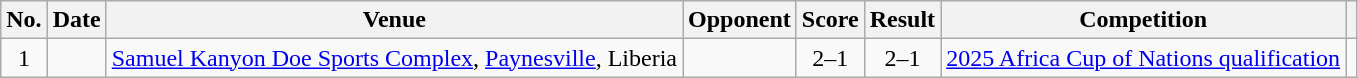<table class="wikitable sortable">
<tr>
<th scope="col">No.</th>
<th scope="col">Date</th>
<th scope="col">Venue</th>
<th scope="col">Opponent</th>
<th scope="col">Score</th>
<th scope="col">Result</th>
<th scope="col">Competition</th>
<th scope="col" class="unsortable"></th>
</tr>
<tr>
<td style="text-align:center">1</td>
<td></td>
<td><a href='#'>Samuel Kanyon Doe Sports Complex</a>, <a href='#'>Paynesville</a>, Liberia</td>
<td></td>
<td style="text-align:center">2–1</td>
<td style="text-align:center">2–1</td>
<td><a href='#'>2025 Africa Cup of Nations qualification</a></td>
<td></td>
</tr>
</table>
